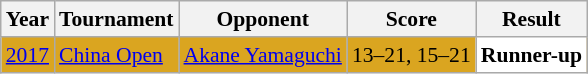<table class="sortable wikitable" style="font-size: 90%;">
<tr>
<th>Year</th>
<th>Tournament</th>
<th>Opponent</th>
<th>Score</th>
<th>Result</th>
</tr>
<tr style="background:#DAA520">
<td align="center"><a href='#'>2017</a></td>
<td align="left"><a href='#'>China Open</a></td>
<td align="left"> <a href='#'>Akane Yamaguchi</a></td>
<td align="left">13–21, 15–21</td>
<td style="text-align:left; background:white"> <strong>Runner-up</strong></td>
</tr>
</table>
